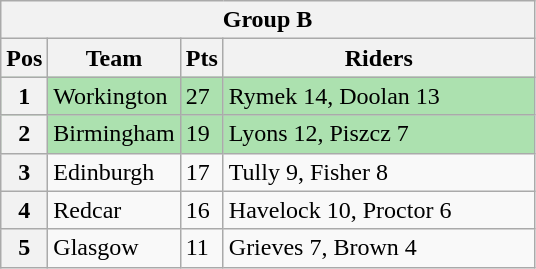<table class="wikitable">
<tr>
<th colspan="4">Group B</th>
</tr>
<tr>
<th width=20>Pos</th>
<th width=80>Team</th>
<th width=20>Pts</th>
<th width=200>Riders</th>
</tr>
<tr style="background:#ACE1AF;">
<th>1</th>
<td>Workington</td>
<td>27</td>
<td>Rymek 14, Doolan 13</td>
</tr>
<tr style="background:#ACE1AF;">
<th>2</th>
<td>Birmingham</td>
<td>19</td>
<td>Lyons 12, Piszcz 7</td>
</tr>
<tr>
<th>3</th>
<td>Edinburgh</td>
<td>17</td>
<td>Tully 9, Fisher 8</td>
</tr>
<tr>
<th>4</th>
<td>Redcar</td>
<td>16</td>
<td>Havelock 10, Proctor 6</td>
</tr>
<tr>
<th>5</th>
<td>Glasgow</td>
<td>11</td>
<td>Grieves 7, Brown 4</td>
</tr>
</table>
